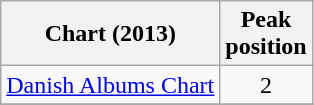<table class="wikitable">
<tr>
<th>Chart (2013)</th>
<th>Peak<br>position</th>
</tr>
<tr>
<td><a href='#'>Danish Albums Chart</a></td>
<td align="center">2</td>
</tr>
<tr>
</tr>
</table>
